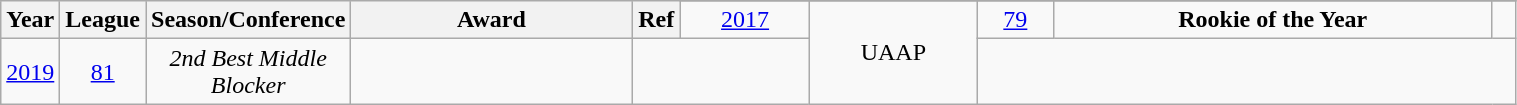<table class="wikitable sortable" style="text-align:center" width="80%">
<tr>
<th style="width:5px;" rowspan="2">Year</th>
<th style="width:25px;" rowspan="2">League</th>
<th style="width:100px;" rowspan="2">Season/Conference</th>
<th style="width:180px;" rowspan="2">Award</th>
<th style="width:25px;" rowspan="2">Ref</th>
</tr>
<tr align=center>
<td><a href='#'>2017</a></td>
<td rowspan=2>UAAP</td>
<td><a href='#'>79</a></td>
<td><strong>Rookie of the Year</strong></td>
<td></td>
</tr>
<tr align=center>
<td><a href='#'>2019</a></td>
<td><a href='#'>81</a></td>
<td><em>2nd Best Middle Blocker</em></td>
<td></td>
</tr>
</table>
